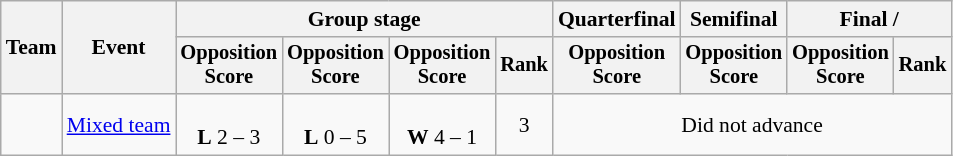<table class=wikitable style=font-size:90%;text-align:center>
<tr>
<th rowspan=2>Team</th>
<th rowspan=2>Event</th>
<th colspan=4>Group stage</th>
<th>Quarterfinal</th>
<th>Semifinal</th>
<th colspan=2>Final / </th>
</tr>
<tr style=font-size:95%>
<th>Opposition<br>Score</th>
<th>Opposition<br>Score</th>
<th>Opposition<br>Score</th>
<th>Rank</th>
<th>Opposition<br>Score</th>
<th>Opposition<br>Score</th>
<th>Opposition<br>Score</th>
<th>Rank</th>
</tr>
<tr>
<td align=left></td>
<td align=left><a href='#'>Mixed team</a></td>
<td><br><strong>L</strong> 2 – 3</td>
<td><br><strong>L</strong> 0 – 5</td>
<td><br><strong>W</strong> 4 – 1</td>
<td>3</td>
<td colspan=4>Did not advance</td>
</tr>
</table>
